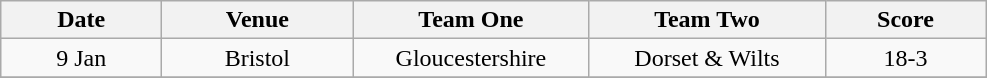<table class="wikitable" style="text-align: center">
<tr>
<th width=100>Date</th>
<th width=120>Venue</th>
<th width=150>Team One</th>
<th width=150>Team Two</th>
<th width=100>Score</th>
</tr>
<tr>
<td>9 Jan</td>
<td>Bristol</td>
<td>Gloucestershire</td>
<td>Dorset & Wilts</td>
<td>18-3</td>
</tr>
<tr>
</tr>
</table>
